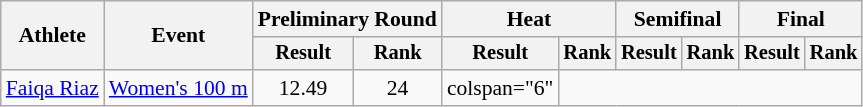<table class="wikitable" style="font-size:90%">
<tr>
<th rowspan="2">Athlete</th>
<th rowspan="2">Event</th>
<th colspan="2">Preliminary Round</th>
<th colspan="2">Heat</th>
<th colspan="2">Semifinal</th>
<th colspan="2">Final</th>
</tr>
<tr style="font-size:95%">
<th>Result</th>
<th>Rank</th>
<th>Result</th>
<th>Rank</th>
<th>Result</th>
<th>Rank</th>
<th>Result</th>
<th>Rank</th>
</tr>
<tr align=center>
<td align=left><a href='#'>Faiqa Riaz</a></td>
<td align=left><a href='#'>Women's 100 m</a></td>
<td>12.49 </td>
<td>24</td>
<td>colspan="6" </td>
</tr>
</table>
